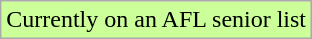<table class="wikitable">
<tr bgcolor="#CCFF99">
<td>Currently on an AFL senior list</td>
</tr>
</table>
